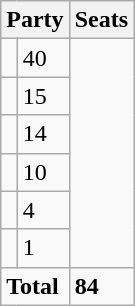<table class="wikitable">
<tr>
<th colspan=2>Party</th>
<th>Seats</th>
</tr>
<tr>
<td></td>
<td>40</td>
</tr>
<tr>
<td></td>
<td>15</td>
</tr>
<tr>
<td></td>
<td>14</td>
</tr>
<tr>
<td></td>
<td>10</td>
</tr>
<tr>
<td></td>
<td>4</td>
</tr>
<tr>
<td></td>
<td>1</td>
</tr>
<tr>
<td colspan="2"><strong>Total</strong></td>
<td><strong>84</strong></td>
</tr>
</table>
